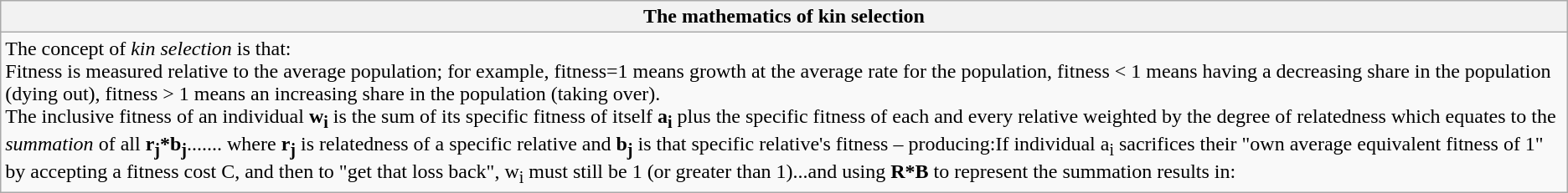<table class="wikitable">
<tr>
<th>The mathematics of kin selection</th>
</tr>
<tr>
<td>The concept of <em>kin selection</em> is that:<br>Fitness is measured relative to the average population; for example, fitness=1 means growth at the average rate for the population, fitness < 1 means having a decreasing share in the population (dying out), fitness > 1 means an increasing share in the population (taking over).<br>The inclusive fitness of an individual <strong>w<sub>i</sub></strong> is the sum of its specific fitness of itself <strong>a<sub>i</sub></strong> plus the specific fitness of each and every relative weighted by the degree of relatedness which equates to the <em>summation</em> of all <strong>r<sub>j</sub>*b<sub>j</sub></strong>....... where <strong>r<sub>j</sub></strong> is relatedness of a specific relative and <strong>b<sub>j</sub></strong> is that specific relative's fitness – producing:If individual a<sub>i</sub> sacrifices their "own average equivalent fitness of 1" by accepting a fitness cost C, and then to "get that loss back", w<sub>i</sub> must still be 1 (or greater than 1)...and using <strong>R*B</strong> to represent the summation results in:</td>
</tr>
</table>
